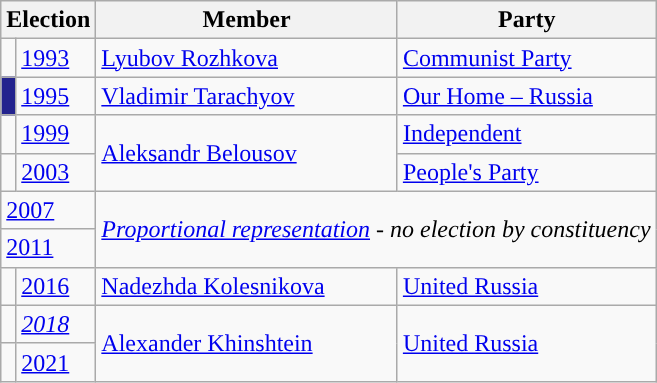<table class="wikitable">
<tr>
<th colspan="2">Election</th>
<th>Member</th>
<th>Party</th>
</tr>
<tr>
<td style="background-color:"></td>
<td><a href='#'>1993</a></td>
<td><a href='#'>Lyubov Rozhkova</a></td>
<td><a href='#'>Communist Party</a></td>
</tr>
<tr>
<td style="background-color:#23238E"></td>
<td><a href='#'>1995</a></td>
<td><a href='#'>Vladimir Tarachyov</a></td>
<td><a href='#'>Our Home – Russia</a></td>
</tr>
<tr>
<td style="background-color:"></td>
<td><a href='#'>1999</a></td>
<td rowspan=2><a href='#'>Aleksandr Belousov</a></td>
<td><a href='#'>Independent</a></td>
</tr>
<tr>
<td style="background-color:"></td>
<td><a href='#'>2003</a></td>
<td><a href='#'>People's Party</a></td>
</tr>
<tr>
<td colspan=2><a href='#'>2007</a></td>
<td colspan=2 rowspan=2><em><a href='#'>Proportional representation</a> - no election by constituency</em></td>
</tr>
<tr>
<td colspan=2><a href='#'>2011</a></td>
</tr>
<tr>
<td style="background-color:"></td>
<td><a href='#'>2016</a></td>
<td><a href='#'>Nadezhda Kolesnikova</a></td>
<td><a href='#'>United Russia</a></td>
</tr>
<tr>
<td style="background-color: "></td>
<td><em><a href='#'>2018</a></em></td>
<td rowspan=2><a href='#'>Alexander Khinshtein</a></td>
<td rowspan=2><a href='#'>United Russia</a></td>
</tr>
<tr>
<td style="background-color: "></td>
<td><a href='#'>2021</a></td>
</tr>
</table>
